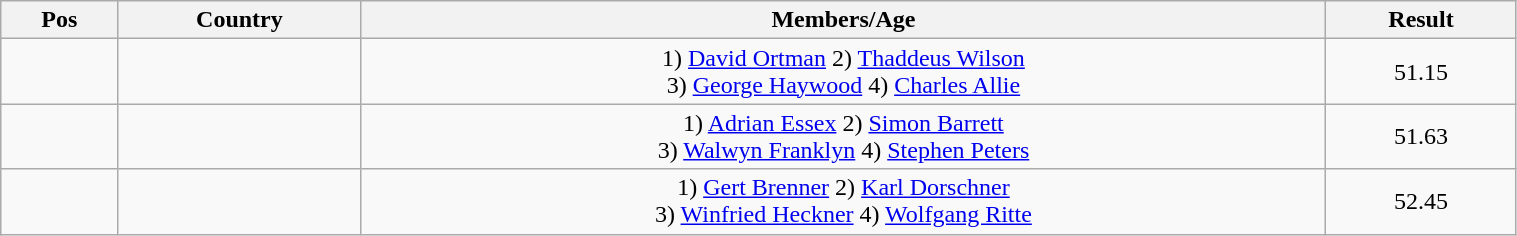<table class="wikitable"  style="text-align:center; width:80%;">
<tr>
<th>Pos</th>
<th>Country</th>
<th>Members/Age</th>
<th>Result</th>
</tr>
<tr>
<td align=center></td>
<td align=left></td>
<td>1) <a href='#'>David Ortman</a> 2) <a href='#'>Thaddeus Wilson</a><br>3) <a href='#'>George Haywood</a> 4) <a href='#'>Charles Allie</a></td>
<td>51.15</td>
</tr>
<tr>
<td align=center></td>
<td align=left></td>
<td>1) <a href='#'>Adrian Essex</a> 2) <a href='#'>Simon Barrett</a><br>3) <a href='#'>Walwyn Franklyn</a> 4) <a href='#'>Stephen Peters</a></td>
<td>51.63</td>
</tr>
<tr>
<td align=center></td>
<td align=left></td>
<td>1) <a href='#'>Gert Brenner</a> 2) <a href='#'>Karl Dorschner</a><br>3) <a href='#'>Winfried Heckner</a> 4) <a href='#'>Wolfgang Ritte</a></td>
<td>52.45</td>
</tr>
</table>
